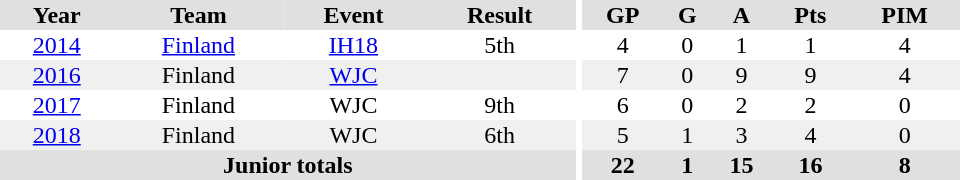<table border="0" cellpadding="1" cellspacing="0" ID="Table3" style="text-align:center; width:40em">
<tr ALIGN="center" bgcolor="#e0e0e0">
<th>Year</th>
<th>Team</th>
<th>Event</th>
<th>Result</th>
<th rowspan="102" bgcolor="#ffffff"></th>
<th>GP</th>
<th>G</th>
<th>A</th>
<th>Pts</th>
<th>PIM</th>
</tr>
<tr>
<td><a href='#'>2014</a></td>
<td><a href='#'>Finland</a></td>
<td><a href='#'>IH18</a></td>
<td>5th</td>
<td>4</td>
<td>0</td>
<td>1</td>
<td>1</td>
<td>4</td>
</tr>
<tr bgcolor="#f0f0f0">
<td><a href='#'>2016</a></td>
<td>Finland</td>
<td><a href='#'>WJC</a></td>
<td></td>
<td>7</td>
<td>0</td>
<td>9</td>
<td>9</td>
<td>4</td>
</tr>
<tr>
<td><a href='#'>2017</a></td>
<td>Finland</td>
<td>WJC</td>
<td>9th</td>
<td>6</td>
<td>0</td>
<td>2</td>
<td>2</td>
<td>0</td>
</tr>
<tr bgcolor="#f0f0f0">
<td><a href='#'>2018</a></td>
<td>Finland</td>
<td>WJC</td>
<td>6th</td>
<td>5</td>
<td>1</td>
<td>3</td>
<td>4</td>
<td>0</td>
</tr>
<tr bgcolor="#e0e0e0">
<th colspan="4">Junior totals</th>
<th>22</th>
<th>1</th>
<th>15</th>
<th>16</th>
<th>8</th>
</tr>
</table>
